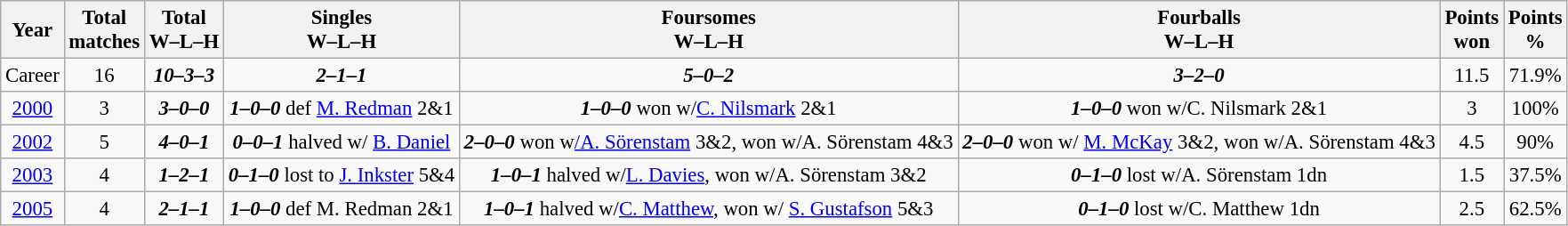<table class="wikitable" style="text-align:center; font-size: 95%;">
<tr>
<th>Year</th>
<th>Total<br>matches</th>
<th>Total<br>W–L–H</th>
<th>Singles<br>W–L–H</th>
<th>Foursomes<br>W–L–H</th>
<th>Fourballs<br>W–L–H</th>
<th>Points<br>won</th>
<th>Points<br>%</th>
</tr>
<tr>
<td>Career</td>
<td>16</td>
<td><strong><em>10–3–3</em></strong></td>
<td><strong><em>2–1–1</em></strong></td>
<td><strong><em>5–0–2</em></strong></td>
<td><strong><em>3–2–0</em></strong></td>
<td>11.5</td>
<td>71.9%</td>
</tr>
<tr>
<td><a href='#'>2000</a></td>
<td>3</td>
<td><strong><em>3–0–0</em></strong></td>
<td><strong><em>1–0–0</em></strong> def <a href='#'>M. Redman</a> 2&1</td>
<td><strong><em>1–0–0</em></strong> won w/<a href='#'>C. Nilsmark</a> 2&1</td>
<td><strong><em>1–0–0</em></strong> won w/C. Nilsmark 2&1</td>
<td>3</td>
<td>100%</td>
</tr>
<tr>
<td><a href='#'>2002</a></td>
<td>5</td>
<td><strong><em>4–0–1</em></strong></td>
<td><strong><em>0–0–1</em></strong> halved w/ <a href='#'>B. Daniel</a></td>
<td><strong><em>2–0–0</em></strong> won w<a href='#'>/A. Sörenstam</a> 3&2, won w/A. Sörenstam 4&3</td>
<td><strong><em>2–0–0</em></strong> won w/ <a href='#'>M. McKay</a> 3&2, won w/A. Sörenstam 4&3</td>
<td>4.5</td>
<td>90%</td>
</tr>
<tr>
<td><a href='#'>2003</a></td>
<td>4</td>
<td><strong><em>1–2–1</em></strong></td>
<td><strong><em>0–1–0</em></strong> lost to <a href='#'>J. Inkster</a> 5&4</td>
<td><strong><em>1–0–1</em></strong> halved w/<a href='#'>L. Davies</a>, won w/A. Sörenstam 3&2</td>
<td><strong><em>0–1–0</em></strong> lost w/A. Sörenstam 1dn</td>
<td>1.5</td>
<td>37.5%</td>
</tr>
<tr>
<td><a href='#'>2005</a></td>
<td>4</td>
<td><strong><em>2–1–1</em></strong></td>
<td><strong><em>1–0–0</em></strong> def M. Redman 2&1</td>
<td><strong><em>1–0–1</em></strong> halved w/<a href='#'>C. Matthew</a>, won w/ <a href='#'>S. Gustafson</a> 5&3</td>
<td><strong><em>0–1–0</em></strong> lost w/C. Matthew 1dn</td>
<td>2.5</td>
<td>62.5%</td>
</tr>
</table>
